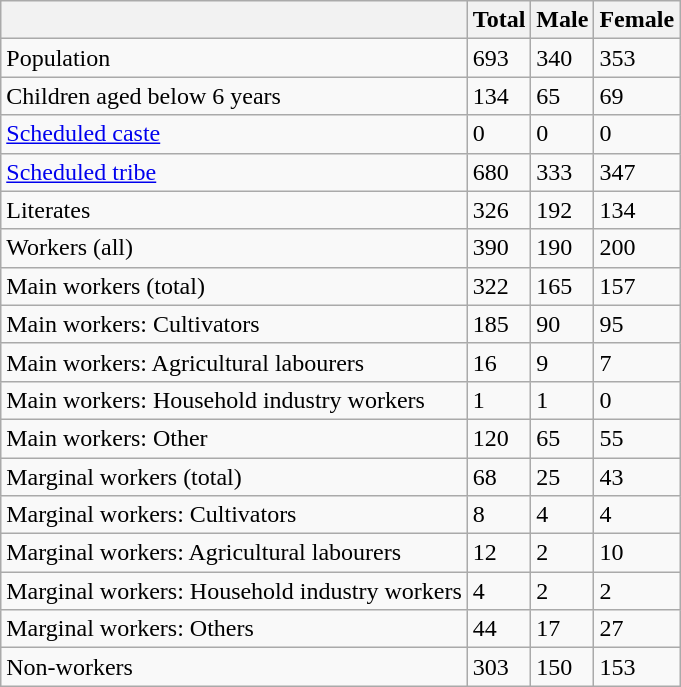<table class="wikitable sortable">
<tr>
<th></th>
<th>Total</th>
<th>Male</th>
<th>Female</th>
</tr>
<tr>
<td>Population</td>
<td>693</td>
<td>340</td>
<td>353</td>
</tr>
<tr>
<td>Children aged below 6 years</td>
<td>134</td>
<td>65</td>
<td>69</td>
</tr>
<tr>
<td><a href='#'>Scheduled caste</a></td>
<td>0</td>
<td>0</td>
<td>0</td>
</tr>
<tr>
<td><a href='#'>Scheduled tribe</a></td>
<td>680</td>
<td>333</td>
<td>347</td>
</tr>
<tr>
<td>Literates</td>
<td>326</td>
<td>192</td>
<td>134</td>
</tr>
<tr>
<td>Workers (all)</td>
<td>390</td>
<td>190</td>
<td>200</td>
</tr>
<tr>
<td>Main workers (total)</td>
<td>322</td>
<td>165</td>
<td>157</td>
</tr>
<tr>
<td>Main workers: Cultivators</td>
<td>185</td>
<td>90</td>
<td>95</td>
</tr>
<tr>
<td>Main workers: Agricultural labourers</td>
<td>16</td>
<td>9</td>
<td>7</td>
</tr>
<tr>
<td>Main workers: Household industry workers</td>
<td>1</td>
<td>1</td>
<td>0</td>
</tr>
<tr>
<td>Main workers: Other</td>
<td>120</td>
<td>65</td>
<td>55</td>
</tr>
<tr>
<td>Marginal workers (total)</td>
<td>68</td>
<td>25</td>
<td>43</td>
</tr>
<tr>
<td>Marginal workers: Cultivators</td>
<td>8</td>
<td>4</td>
<td>4</td>
</tr>
<tr>
<td>Marginal workers: Agricultural labourers</td>
<td>12</td>
<td>2</td>
<td>10</td>
</tr>
<tr>
<td>Marginal workers: Household industry workers</td>
<td>4</td>
<td>2</td>
<td>2</td>
</tr>
<tr>
<td>Marginal workers: Others</td>
<td>44</td>
<td>17</td>
<td>27</td>
</tr>
<tr>
<td>Non-workers</td>
<td>303</td>
<td>150</td>
<td>153</td>
</tr>
</table>
